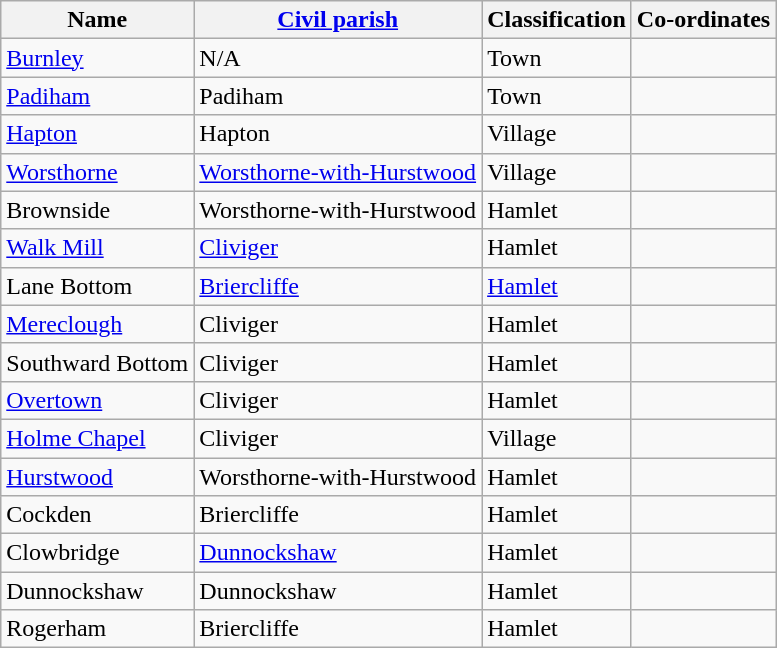<table class="wikitable sortable" style="float: centre;">
<tr>
<th>Name</th>
<th><a href='#'>Civil parish</a></th>
<th>Classification</th>
<th class="unsortable">Co-ordinates</th>
</tr>
<tr>
<td><a href='#'>Burnley</a></td>
<td>N/A</td>
<td>Town</td>
<td></td>
</tr>
<tr>
<td><a href='#'>Padiham</a></td>
<td>Padiham</td>
<td>Town</td>
<td></td>
</tr>
<tr>
<td><a href='#'>Hapton</a></td>
<td>Hapton</td>
<td>Village</td>
<td></td>
</tr>
<tr>
<td><a href='#'>Worsthorne</a></td>
<td><a href='#'>Worsthorne-with-Hurstwood</a></td>
<td>Village</td>
<td></td>
</tr>
<tr>
<td>Brownside</td>
<td>Worsthorne-with-Hurstwood</td>
<td>Hamlet</td>
<td></td>
</tr>
<tr>
<td><a href='#'>Walk Mill</a></td>
<td><a href='#'>Cliviger</a></td>
<td>Hamlet</td>
<td></td>
</tr>
<tr>
<td>Lane Bottom</td>
<td><a href='#'>Briercliffe</a></td>
<td><a href='#'>Hamlet</a></td>
<td></td>
</tr>
<tr>
<td><a href='#'>Mereclough</a></td>
<td>Cliviger</td>
<td>Hamlet</td>
<td></td>
</tr>
<tr>
<td>Southward Bottom</td>
<td>Cliviger</td>
<td>Hamlet</td>
<td></td>
</tr>
<tr>
<td><a href='#'>Overtown</a></td>
<td>Cliviger</td>
<td>Hamlet</td>
<td></td>
</tr>
<tr>
<td><a href='#'>Holme Chapel</a></td>
<td>Cliviger</td>
<td>Village</td>
<td></td>
</tr>
<tr>
<td><a href='#'>Hurstwood</a></td>
<td>Worsthorne-with-Hurstwood</td>
<td>Hamlet</td>
<td></td>
</tr>
<tr>
<td>Cockden</td>
<td>Briercliffe</td>
<td>Hamlet</td>
<td></td>
</tr>
<tr>
<td>Clowbridge</td>
<td><a href='#'>Dunnockshaw</a></td>
<td>Hamlet</td>
<td></td>
</tr>
<tr>
<td>Dunnockshaw</td>
<td>Dunnockshaw</td>
<td>Hamlet</td>
<td></td>
</tr>
<tr>
<td>Rogerham</td>
<td>Briercliffe</td>
<td>Hamlet</td>
<td></td>
</tr>
</table>
